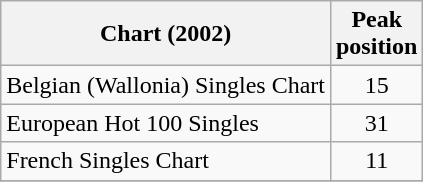<table class="wikitable sortable">
<tr>
<th>Chart (2002)</th>
<th>Peak<br>position</th>
</tr>
<tr>
<td>Belgian (Wallonia) Singles Chart</td>
<td align="center">15</td>
</tr>
<tr>
<td>European Hot 100 Singles</td>
<td align="center">31</td>
</tr>
<tr>
<td>French Singles Chart</td>
<td align="center">11</td>
</tr>
<tr>
</tr>
</table>
